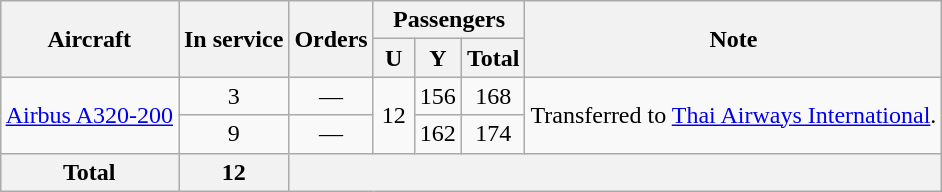<table class="wikitable" style="border-collapse:collapse;text-align:center; margin: 1em auto;">
<tr>
<th rowspan="2">Aircraft</th>
<th rowspan="2">In service</th>
<th rowspan="2">Orders</th>
<th colspan="3">Passengers</th>
<th rowspan="2">Note</th>
</tr>
<tr>
<th style="width:20px;"><abbr>U</abbr></th>
<th style="width:20px;"><abbr>Y</abbr></th>
<th style="width:25px;">Total</th>
</tr>
<tr>
<td rowspan="2"><a href='#'>Airbus A320-200</a></td>
<td>3</td>
<td>—</td>
<td rowspan="2">12</td>
<td>156</td>
<td>168</td>
<td rowspan="2">Transferred to <a href='#'>Thai Airways International</a>.</td>
</tr>
<tr>
<td>9</td>
<td>—</td>
<td>162</td>
<td>174</td>
</tr>
<tr>
<th>Total</th>
<th>12</th>
<th colspan="5"></th>
</tr>
</table>
